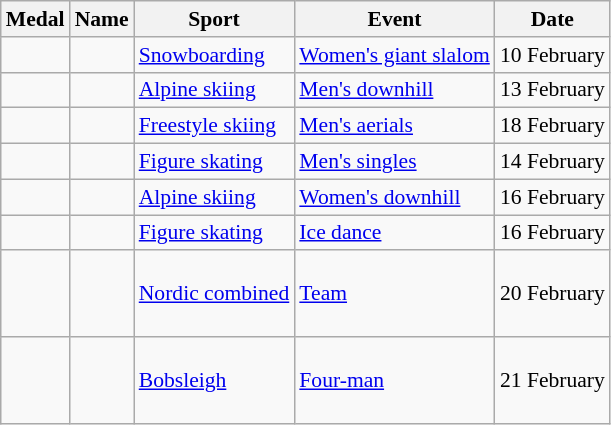<table class="wikitable sortable" style="font-size:90%">
<tr>
<th>Medal</th>
<th>Name</th>
<th>Sport</th>
<th>Event</th>
<th>Date</th>
</tr>
<tr>
<td></td>
<td></td>
<td><a href='#'>Snowboarding</a></td>
<td><a href='#'>Women's giant slalom</a></td>
<td>10 February</td>
</tr>
<tr>
<td></td>
<td></td>
<td><a href='#'>Alpine skiing</a></td>
<td><a href='#'>Men's downhill</a></td>
<td>13 February</td>
</tr>
<tr>
<td></td>
<td></td>
<td><a href='#'>Freestyle skiing</a></td>
<td><a href='#'>Men's aerials</a></td>
<td>18 February</td>
</tr>
<tr>
<td></td>
<td></td>
<td><a href='#'>Figure skating</a></td>
<td><a href='#'>Men's singles</a></td>
<td>14 February</td>
</tr>
<tr>
<td></td>
<td></td>
<td><a href='#'>Alpine skiing</a></td>
<td><a href='#'>Women's downhill</a></td>
<td>16 February</td>
</tr>
<tr>
<td></td>
<td> <br> </td>
<td><a href='#'>Figure skating</a></td>
<td><a href='#'>Ice dance</a></td>
<td>16 February</td>
</tr>
<tr>
<td></td>
<td> <br>  <br>  <br> </td>
<td><a href='#'>Nordic combined</a></td>
<td><a href='#'>Team</a></td>
<td>20 February</td>
</tr>
<tr>
<td></td>
<td> <br>  <br>  <br> </td>
<td><a href='#'>Bobsleigh</a></td>
<td><a href='#'>Four-man</a></td>
<td>21 February</td>
</tr>
</table>
